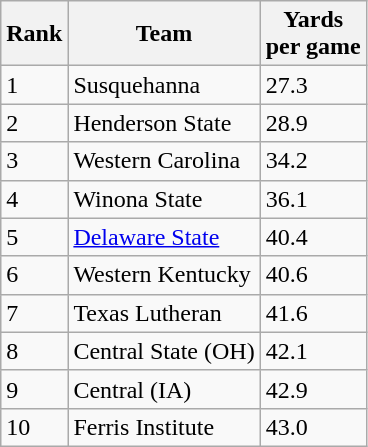<table class="wikitable sortable">
<tr>
<th>Rank</th>
<th>Team</th>
<th>Yards<br>per game</th>
</tr>
<tr>
<td>1</td>
<td>Susquehanna</td>
<td>27.3</td>
</tr>
<tr>
<td>2</td>
<td>Henderson State</td>
<td>28.9</td>
</tr>
<tr>
<td>3</td>
<td>Western Carolina</td>
<td>34.2</td>
</tr>
<tr>
<td>4</td>
<td>Winona State</td>
<td>36.1</td>
</tr>
<tr>
<td>5</td>
<td><a href='#'>Delaware State</a></td>
<td>40.4</td>
</tr>
<tr>
<td>6</td>
<td>Western Kentucky</td>
<td>40.6</td>
</tr>
<tr>
<td>7</td>
<td>Texas Lutheran</td>
<td>41.6</td>
</tr>
<tr>
<td>8</td>
<td>Central State (OH)</td>
<td>42.1</td>
</tr>
<tr>
<td>9</td>
<td>Central (IA)</td>
<td>42.9</td>
</tr>
<tr>
<td>10</td>
<td>Ferris Institute</td>
<td>43.0</td>
</tr>
</table>
